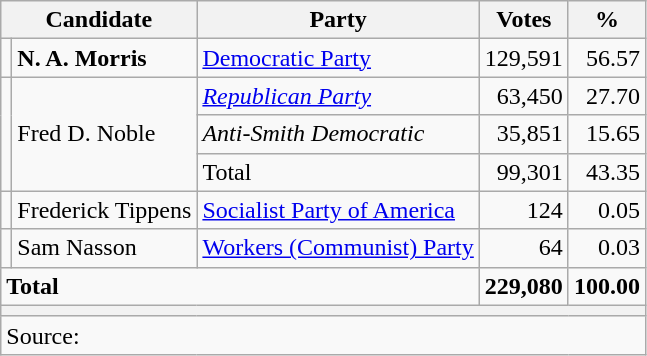<table class="wikitable">
<tr>
<th colspan=2>Candidate</th>
<th>Party</th>
<th>Votes</th>
<th>%</th>
</tr>
<tr>
<td bgcolor=></td>
<td><strong>N. A. Morris</strong></td>
<td><a href='#'>Democratic Party</a></td>
<td align=right>129,591</td>
<td align=right>56.57</td>
</tr>
<tr>
<td rowspan=3 bgcolor=></td>
<td rowspan=3>Fred D. Noble</td>
<td><em><a href='#'>Republican Party</a></em></td>
<td align=right>63,450</td>
<td align=right>27.70</td>
</tr>
<tr>
<td><em>Anti-Smith Democratic</em></td>
<td align=right>35,851</td>
<td align=right>15.65</td>
</tr>
<tr>
<td>Total</td>
<td align=right>99,301</td>
<td align=right>43.35</td>
</tr>
<tr>
<td bgcolor=></td>
<td>Frederick Tippens</td>
<td><a href='#'>Socialist Party of America</a></td>
<td align=right>124</td>
<td align=right>0.05</td>
</tr>
<tr>
<td bgcolor=></td>
<td>Sam Nasson</td>
<td><a href='#'>Workers (Communist) Party</a></td>
<td align=right>64</td>
<td align=right>0.03</td>
</tr>
<tr style="font-weight:bold">
<td colspan=3>Total</td>
<td align=right>229,080</td>
<td align=right>100.00</td>
</tr>
<tr>
<th colspan=7></th>
</tr>
<tr>
<td colspan=7>Source:</td>
</tr>
</table>
